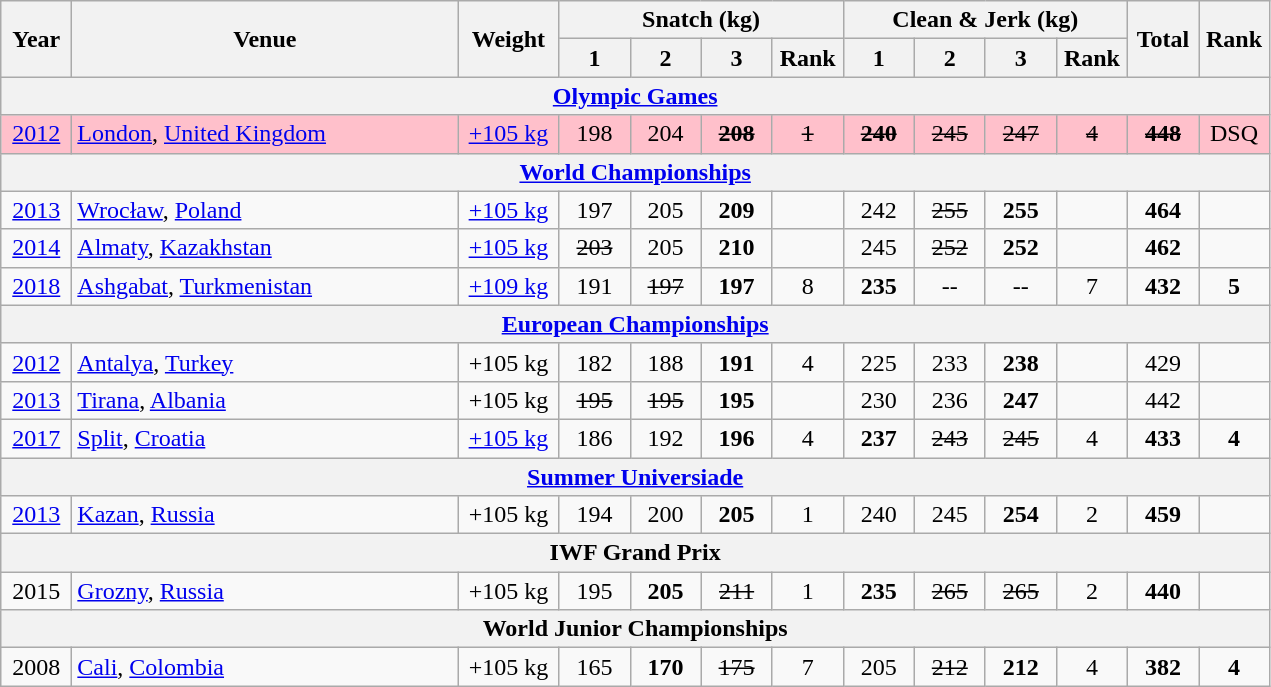<table class = "wikitable" style="text-align:center;">
<tr>
<th rowspan=2 width=40>Year</th>
<th rowspan=2 width=250>Venue</th>
<th rowspan=2 width=60>Weight</th>
<th colspan=4>Snatch (kg)</th>
<th colspan=4>Clean & Jerk (kg)</th>
<th rowspan=2 width=40>Total</th>
<th rowspan=2 width=40>Rank</th>
</tr>
<tr>
<th width=40>1</th>
<th width=40>2</th>
<th width=40>3</th>
<th width=40>Rank</th>
<th width=40>1</th>
<th width=40>2</th>
<th width=40>3</th>
<th width=40>Rank</th>
</tr>
<tr>
<th colspan=13><a href='#'>Olympic Games</a></th>
</tr>
<tr style="background: pink;">
<td><a href='#'>2012</a></td>
<td align=left> <a href='#'>London</a>, <a href='#'>United Kingdom</a></td>
<td><a href='#'>+105 kg</a></td>
<td>198</td>
<td>204</td>
<td><s><strong>208</strong></s></td>
<td><s>1</s></td>
<td><s><strong>240</strong></s></td>
<td><s>245</s></td>
<td><s>247</s></td>
<td><s>4</s></td>
<td><s><strong>448</strong></s></td>
<td>DSQ</td>
</tr>
<tr>
<th colspan=13><a href='#'>World Championships</a></th>
</tr>
<tr>
<td><a href='#'>2013</a></td>
<td align=left> <a href='#'>Wrocław</a>, <a href='#'>Poland</a></td>
<td><a href='#'>+105 kg</a></td>
<td>197</td>
<td>205</td>
<td><strong>209</strong></td>
<td></td>
<td>242</td>
<td><s>255</s></td>
<td><strong>255</strong></td>
<td></td>
<td><strong>464</strong></td>
<td></td>
</tr>
<tr>
<td><a href='#'>2014</a></td>
<td align=left> <a href='#'>Almaty</a>, <a href='#'>Kazakhstan</a></td>
<td><a href='#'>+105 kg</a></td>
<td><s>203</s></td>
<td>205</td>
<td><strong>210</strong></td>
<td></td>
<td>245</td>
<td><s>252</s></td>
<td><strong>252</strong></td>
<td></td>
<td><strong>462</strong></td>
<td></td>
</tr>
<tr>
<td><a href='#'>2018</a></td>
<td align=left> <a href='#'>Ashgabat</a>, <a href='#'>Turkmenistan</a></td>
<td><a href='#'>+109 kg</a></td>
<td>191</td>
<td><s>197</s></td>
<td><strong>197</strong></td>
<td>8</td>
<td><strong>235</strong></td>
<td>--</td>
<td>--</td>
<td>7</td>
<td><strong>432</strong></td>
<td><strong>5</strong></td>
</tr>
<tr>
<th colspan=13><a href='#'>European Championships</a></th>
</tr>
<tr>
<td><a href='#'>2012</a></td>
<td align=left> <a href='#'>Antalya</a>, <a href='#'>Turkey</a></td>
<td>+105 kg</td>
<td>182</td>
<td>188</td>
<td><strong>191</strong></td>
<td>4</td>
<td>225</td>
<td>233</td>
<td><strong>238</strong></td>
<td></td>
<td>429</td>
<td></td>
</tr>
<tr>
<td><a href='#'>2013</a></td>
<td align=left> <a href='#'>Tirana</a>, <a href='#'>Albania</a></td>
<td>+105 kg</td>
<td><s>195</s></td>
<td><s>195</s></td>
<td><strong>195</strong></td>
<td></td>
<td>230</td>
<td>236</td>
<td><strong>247</strong></td>
<td></td>
<td>442</td>
<td></td>
</tr>
<tr>
<td><a href='#'>2017</a></td>
<td align=left> <a href='#'>Split</a>, <a href='#'>Croatia</a></td>
<td><a href='#'>+105 kg</a></td>
<td>186</td>
<td>192</td>
<td><strong>196</strong></td>
<td>4</td>
<td><strong>237</strong></td>
<td><s>243</s></td>
<td><s>245</s></td>
<td>4</td>
<td><strong>433</strong></td>
<td><strong>4</strong></td>
</tr>
<tr>
<th colspan=13><a href='#'>Summer Universiade</a></th>
</tr>
<tr>
<td><a href='#'>2013</a></td>
<td align=left> <a href='#'>Kazan</a>, <a href='#'>Russia</a></td>
<td>+105 kg</td>
<td>194</td>
<td>200</td>
<td><strong>205</strong></td>
<td>1</td>
<td>240</td>
<td>245</td>
<td><strong>254</strong></td>
<td>2</td>
<td><strong>459</strong></td>
<td></td>
</tr>
<tr>
<th colspan=13>IWF Grand Prix</th>
</tr>
<tr>
<td>2015</td>
<td align=left> <a href='#'>Grozny</a>, <a href='#'>Russia</a></td>
<td>+105 kg</td>
<td>195</td>
<td><strong>205</strong></td>
<td><s>211</s></td>
<td>1</td>
<td><strong>235</strong></td>
<td><s>265</s></td>
<td><s>265</s></td>
<td>2</td>
<td><strong>440</strong></td>
<td></td>
</tr>
<tr>
<th colspan=13>World Junior Championships</th>
</tr>
<tr>
<td>2008</td>
<td align=left> <a href='#'>Cali</a>, <a href='#'>Colombia</a></td>
<td>+105 kg</td>
<td>165</td>
<td><strong>170</strong></td>
<td><s>175</s></td>
<td>7</td>
<td>205</td>
<td><s>212</s></td>
<td><strong>212</strong></td>
<td>4</td>
<td><strong>382</strong></td>
<td><strong>4</strong></td>
</tr>
</table>
